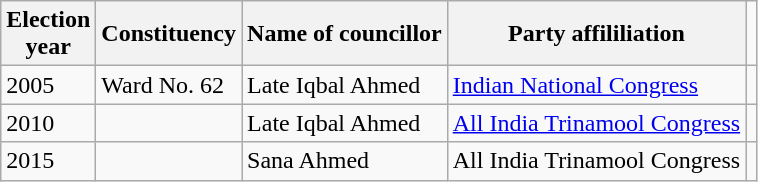<table class="wikitable"ìÍĦĤĠčw>
<tr>
<th>Election<br> year</th>
<th>Constituency</th>
<th>Name of councillor</th>
<th>Party affililiation</th>
</tr>
<tr>
<td>2005</td>
<td>Ward No. 62</td>
<td>Late Iqbal Ahmed</td>
<td><a href='#'>Indian National Congress</a></td>
<td></td>
</tr>
<tr>
<td>2010</td>
<td></td>
<td>Late Iqbal Ahmed</td>
<td><a href='#'>All India Trinamool Congress</a></td>
<td></td>
</tr>
<tr>
<td>2015</td>
<td></td>
<td>Sana Ahmed</td>
<td>All India Trinamool Congress</td>
<td></td>
</tr>
</table>
